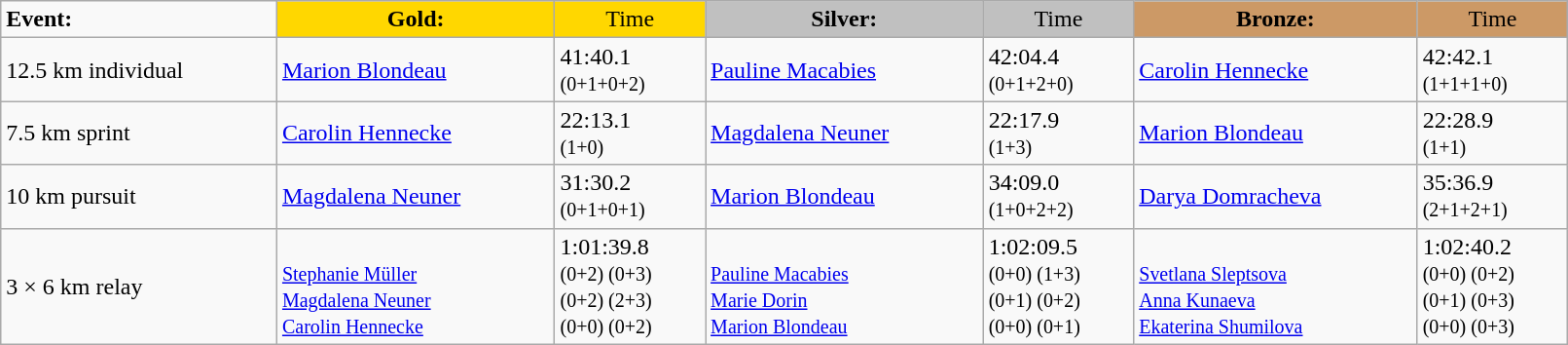<table class="wikitable" width=85%>
<tr>
<td><strong>Event:</strong></td>
<td style="text-align:center;background-color:gold;"><strong>Gold:</strong></td>
<td style="text-align:center;background-color:gold;">Time</td>
<td style="text-align:center;background-color:silver;"><strong>Silver:</strong></td>
<td style="text-align:center;background-color:silver;">Time</td>
<td style="text-align:center;background-color:#CC9966;"><strong>Bronze:</strong></td>
<td style="text-align:center;background-color:#CC9966;">Time</td>
</tr>
<tr>
<td>12.5 km individual<br><em></em></td>
<td><a href='#'>Marion Blondeau</a><br><small></small></td>
<td>41:40.1<br><small>(0+1+0+2)</small></td>
<td><a href='#'>Pauline Macabies</a><br><small></small></td>
<td>42:04.4<br><small>(0+1+2+0)</small></td>
<td><a href='#'>Carolin Hennecke</a><br><small></small></td>
<td>42:42.1<br><small>(1+1+1+0)</small></td>
</tr>
<tr>
<td>7.5 km sprint<br><em></em></td>
<td><a href='#'>Carolin Hennecke</a><br><small></small></td>
<td>22:13.1<br><small>(1+0)</small></td>
<td><a href='#'>Magdalena Neuner</a><br><small></small></td>
<td>22:17.9<br><small>(1+3)</small></td>
<td><a href='#'>Marion Blondeau</a><br><small></small></td>
<td>22:28.9<br><small>(1+1)</small></td>
</tr>
<tr>
<td>10 km pursuit<br><em></em></td>
<td><a href='#'>Magdalena Neuner</a><br><small></small></td>
<td>31:30.2<br><small>(0+1+0+1)</small></td>
<td><a href='#'>Marion Blondeau</a><br><small></small></td>
<td>34:09.0<br><small>(1+0+2+2)</small></td>
<td><a href='#'>Darya Domracheva</a><br><small></small></td>
<td>35:36.9<br><small>(2+1+2+1)</small></td>
</tr>
<tr>
<td>3 × 6 km relay<br><em></em></td>
<td>  <br><small><a href='#'>Stephanie Müller</a><br><a href='#'>Magdalena Neuner</a><br><a href='#'>Carolin Hennecke</a></small></td>
<td>1:01:39.8<br><small>(0+2) (0+3)<br>(0+2) (2+3)<br>(0+0) (0+2) </small></td>
<td>  <br><small><a href='#'>Pauline Macabies</a><br><a href='#'>Marie Dorin</a><br><a href='#'>Marion Blondeau</a></small></td>
<td>1:02:09.5<br><small>(0+0) (1+3)<br>(0+1) (0+2)<br>(0+0) (0+1)  </small></td>
<td>  <br><small><a href='#'>Svetlana Sleptsova</a><br><a href='#'>Anna Kunaeva</a><br><a href='#'>Ekaterina Shumilova</a></small></td>
<td>1:02:40.2<br><small>(0+0) (0+2)<br>(0+1) (0+3)<br>(0+0) (0+3) </small></td>
</tr>
</table>
